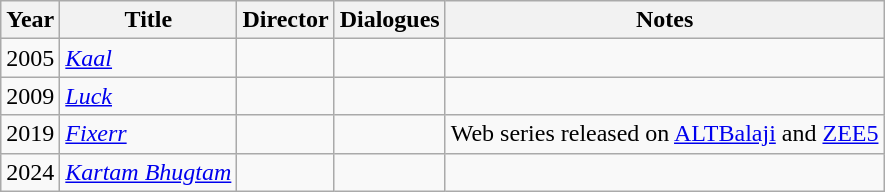<table class="wikitable sortable">
<tr>
<th>Year</th>
<th>Title</th>
<th>Director</th>
<th>Dialogues</th>
<th>Notes</th>
</tr>
<tr>
<td>2005</td>
<td><a href='#'><em>Kaal</em></a></td>
<td></td>
<td></td>
<td></td>
</tr>
<tr>
<td>2009</td>
<td><a href='#'><em>Luck</em></a></td>
<td></td>
<td></td>
<td></td>
</tr>
<tr>
<td>2019</td>
<td><em><a href='#'>Fixerr</a></em></td>
<td></td>
<td></td>
<td>Web series released on <a href='#'>ALTBalaji</a> and <a href='#'>ZEE5</a></td>
</tr>
<tr>
<td>2024</td>
<td><em><a href='#'>Kartam Bhugtam</a></em></td>
<td></td>
<td></td>
<td></td>
</tr>
</table>
